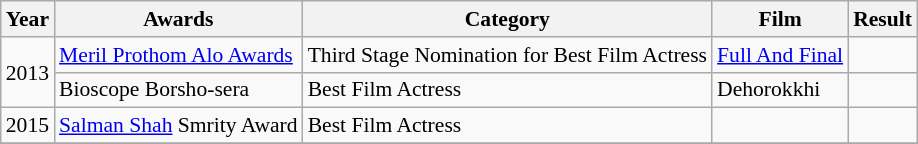<table class="wikitable sortable" style="font-size:90%">
<tr style="text-align:center;">
<th>Year</th>
<th>Awards</th>
<th>Category</th>
<th>Film</th>
<th>Result</th>
</tr>
<tr>
<td rowspan="2">2013</td>
<td><a href='#'>Meril Prothom Alo Awards</a></td>
<td>Third Stage Nomination for Best Film Actress</td>
<td><a href='#'>Full And Final</a></td>
<td></td>
</tr>
<tr>
<td>Bioscope Borsho-sera</td>
<td>Best Film Actress</td>
<td>Dehorokkhi</td>
<td></td>
</tr>
<tr>
<td rowspan="1">2015</td>
<td><a href='#'>Salman Shah</a> Smrity Award</td>
<td>Best Film Actress</td>
<td></td>
<td></td>
</tr>
<tr>
</tr>
</table>
